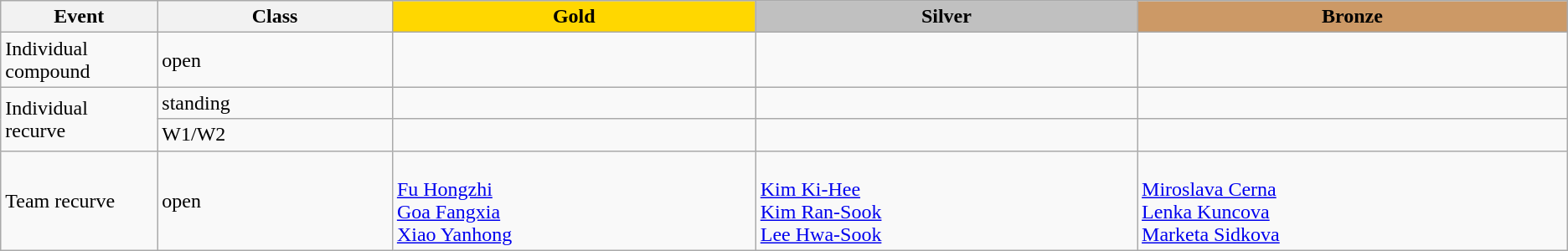<table class=wikitable style="font-size:100%">
<tr>
<th rowspan="1" width="10%">Event</th>
<th rowspan="1" width="15%">Class</th>
<th rowspan="1" style="background:gold;">Gold</th>
<th colspan="1" style="background:silver;">Silver</th>
<th colspan="1" style="background:#CC9966;">Bronze</th>
</tr>
<tr>
<td rowspan="1">Individual compound<br></td>
<td>open</td>
<td></td>
<td></td>
<td></td>
</tr>
<tr>
<td rowspan="2">Individual recurve<br></td>
<td>standing</td>
<td></td>
<td></td>
<td></td>
</tr>
<tr>
<td>W1/W2</td>
<td></td>
<td></td>
<td></td>
</tr>
<tr>
<td rowspan="1">Team recurve<br></td>
<td>open</td>
<td> <br> <a href='#'>Fu Hongzhi</a> <br> <a href='#'>Goa Fangxia</a> <br> <a href='#'>Xiao Yanhong</a></td>
<td> <br> <a href='#'>Kim Ki-Hee</a> <br> <a href='#'>Kim Ran-Sook</a> <br> <a href='#'>Lee Hwa-Sook</a></td>
<td> <br> <a href='#'>Miroslava Cerna</a> <br> <a href='#'>Lenka Kuncova</a> <br> <a href='#'>Marketa Sidkova</a></td>
</tr>
</table>
